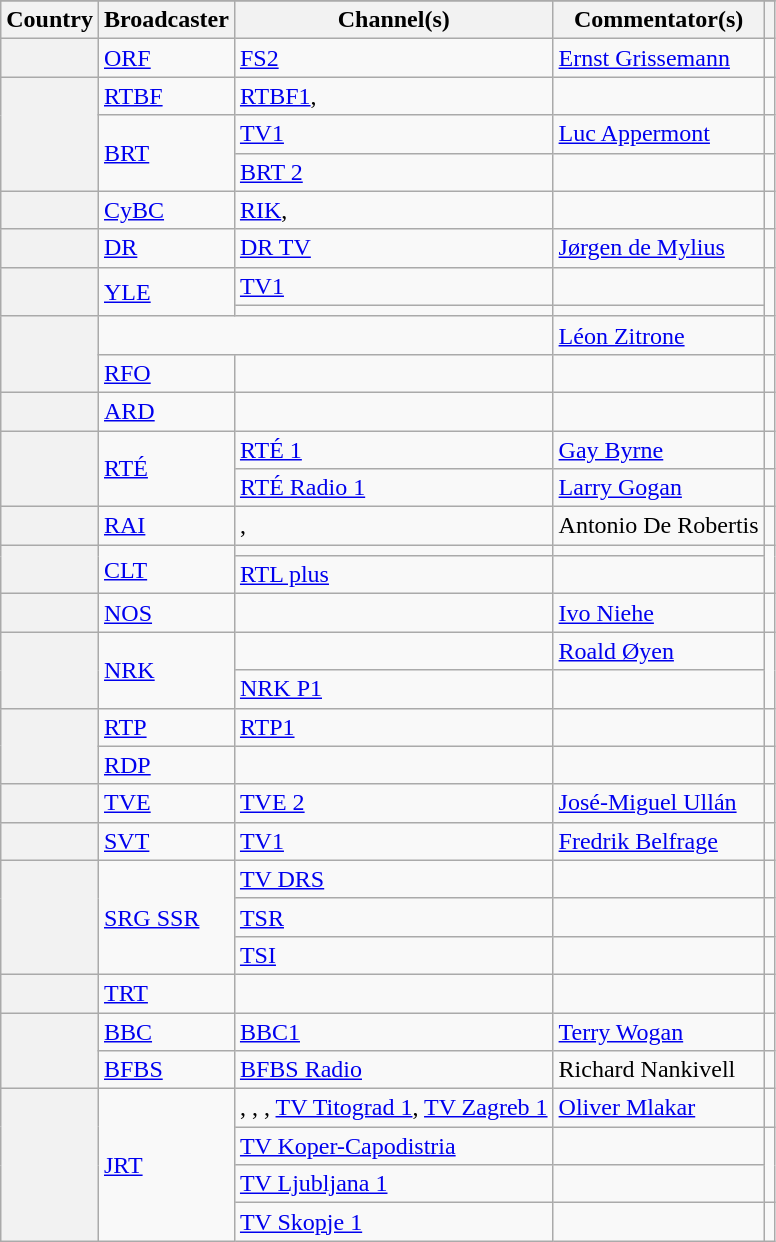<table class="wikitable plainrowheaders sticky-header">
<tr>
</tr>
<tr>
<th scope="col">Country</th>
<th scope="col">Broadcaster</th>
<th scope="col">Channel(s)</th>
<th scope="col">Commentator(s)</th>
<th scope="col"></th>
</tr>
<tr>
<th scope="row"></th>
<td><a href='#'>ORF</a></td>
<td><a href='#'>FS2</a></td>
<td><a href='#'>Ernst Grissemann</a></td>
<td style="text-align:center"></td>
</tr>
<tr>
<th scope="rowgroup" rowspan="3"></th>
<td><a href='#'>RTBF</a></td>
<td><a href='#'>RTBF1</a>, </td>
<td></td>
<td style="text-align:center"></td>
</tr>
<tr>
<td rowspan="2"><a href='#'>BRT</a></td>
<td><a href='#'>TV1</a></td>
<td><a href='#'>Luc Appermont</a></td>
<td style="text-align:center"></td>
</tr>
<tr>
<td><a href='#'>BRT 2</a></td>
<td></td>
<td style="text-align:center"></td>
</tr>
<tr>
<th scope="row"></th>
<td><a href='#'>CyBC</a></td>
<td><a href='#'>RIK</a>, </td>
<td></td>
<td style="text-align:center"></td>
</tr>
<tr>
<th scope="row"></th>
<td><a href='#'>DR</a></td>
<td><a href='#'>DR TV</a></td>
<td><a href='#'>Jørgen de Mylius</a></td>
<td style="text-align:center"></td>
</tr>
<tr>
<th scope="row" rowspan="2"></th>
<td rowspan="2"><a href='#'>YLE</a></td>
<td><a href='#'>TV1</a></td>
<td></td>
<td style="text-align:center" rowspan="2"></td>
</tr>
<tr>
<td></td>
<td></td>
</tr>
<tr>
<th scope="rowgroup" rowspan="2"></th>
<td colspan="2"></td>
<td><a href='#'>Léon Zitrone</a></td>
<td style="text-align:center"></td>
</tr>
<tr>
<td><a href='#'>RFO</a></td>
<td></td>
<td></td>
<td style="text-align:center"></td>
</tr>
<tr>
<th scope="row"></th>
<td><a href='#'>ARD</a></td>
<td></td>
<td></td>
<td style="text-align:center"></td>
</tr>
<tr>
<th scope="rowgroup" rowspan="2"></th>
<td rowspan="2"><a href='#'>RTÉ</a></td>
<td><a href='#'>RTÉ 1</a></td>
<td><a href='#'>Gay Byrne</a></td>
<td style="text-align:center"></td>
</tr>
<tr>
<td><a href='#'>RTÉ Radio 1</a></td>
<td><a href='#'>Larry Gogan</a></td>
<td style="text-align:center"></td>
</tr>
<tr>
<th scope="row"></th>
<td><a href='#'>RAI</a></td>
<td>, </td>
<td>Antonio De Robertis</td>
<td style="text-align:center"></td>
</tr>
<tr>
<th scope="rowgroup" rowspan="2"></th>
<td rowspan="2"><a href='#'>CLT</a></td>
<td></td>
<td></td>
<td style="text-align:center" rowspan="2"></td>
</tr>
<tr>
<td><a href='#'>RTL plus</a></td>
<td></td>
</tr>
<tr>
<th scope="row"></th>
<td><a href='#'>NOS</a></td>
<td></td>
<td><a href='#'>Ivo Niehe</a></td>
<td style="text-align:center"></td>
</tr>
<tr>
<th scope="rowgroup" rowspan="2"></th>
<td rowspan="2"><a href='#'>NRK</a></td>
<td></td>
<td><a href='#'>Roald Øyen</a></td>
<td style="text-align:center" rowspan="2"></td>
</tr>
<tr>
<td><a href='#'>NRK P1</a></td>
<td></td>
</tr>
<tr>
<th scope="row" rowspan="2"></th>
<td><a href='#'>RTP</a></td>
<td><a href='#'>RTP1</a></td>
<td></td>
<td style="text-align:center"></td>
</tr>
<tr>
<td><a href='#'>RDP</a></td>
<td></td>
<td></td>
<td style="text-align:center"></td>
</tr>
<tr>
<th scope="row"></th>
<td><a href='#'>TVE</a></td>
<td><a href='#'>TVE 2</a></td>
<td><a href='#'>José-Miguel Ullán</a></td>
<td style="text-align:center"></td>
</tr>
<tr>
<th scope="row"></th>
<td><a href='#'>SVT</a></td>
<td><a href='#'>TV1</a></td>
<td><a href='#'>Fredrik Belfrage</a></td>
<td style="text-align:center"></td>
</tr>
<tr>
<th scope="rowgroup" rowspan="3"></th>
<td rowspan="3"><a href='#'>SRG SSR</a></td>
<td><a href='#'>TV DRS</a></td>
<td></td>
<td style="text-align:center"></td>
</tr>
<tr>
<td><a href='#'>TSR</a></td>
<td></td>
<td style="text-align:center"></td>
</tr>
<tr>
<td><a href='#'>TSI</a></td>
<td></td>
<td style="text-align:center"></td>
</tr>
<tr>
<th scope="row"></th>
<td><a href='#'>TRT</a></td>
<td></td>
<td></td>
<td style="text-align:center"></td>
</tr>
<tr>
<th scope="rowgroup" rowspan="2"></th>
<td><a href='#'>BBC</a></td>
<td><a href='#'>BBC1</a></td>
<td><a href='#'>Terry Wogan</a></td>
<td style="text-align:center"></td>
</tr>
<tr>
<td><a href='#'>BFBS</a></td>
<td><a href='#'>BFBS Radio</a></td>
<td>Richard Nankivell</td>
<td style="text-align:center"></td>
</tr>
<tr>
<th scope="rowgroup" rowspan="4"></th>
<td rowspan="4"><a href='#'>JRT</a></td>
<td>, , , <a href='#'>TV Titograd 1</a>, <a href='#'>TV Zagreb 1</a></td>
<td><a href='#'>Oliver Mlakar</a></td>
<td style="text-align:center"></td>
</tr>
<tr>
<td><a href='#'>TV Koper-Capodistria</a></td>
<td></td>
<td style="text-align:center" rowspan="2"></td>
</tr>
<tr>
<td><a href='#'>TV Ljubljana 1</a></td>
<td></td>
</tr>
<tr>
<td><a href='#'>TV Skopje 1</a></td>
<td></td>
<td style="text-align:center"></td>
</tr>
</table>
